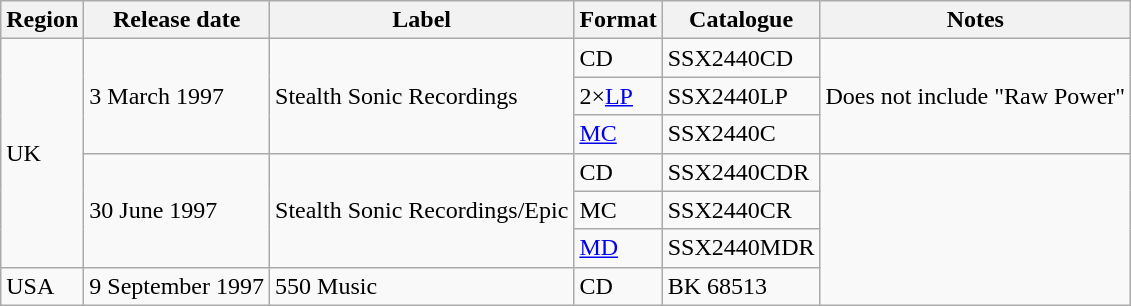<table class="wikitable">
<tr>
<th>Region</th>
<th>Release date</th>
<th>Label</th>
<th>Format</th>
<th>Catalogue</th>
<th>Notes</th>
</tr>
<tr>
<td rowspan=6>UK</td>
<td rowspan=3>3 March 1997</td>
<td rowspan=3>Stealth Sonic Recordings</td>
<td>CD</td>
<td>SSX2440CD</td>
<td rowspan=3>Does not include "Raw Power"</td>
</tr>
<tr>
<td>2×<a href='#'>LP</a></td>
<td>SSX2440LP</td>
</tr>
<tr>
<td><a href='#'>MC</a></td>
<td>SSX2440C</td>
</tr>
<tr>
<td rowspan=3>30 June 1997</td>
<td rowspan=3>Stealth Sonic Recordings/Epic</td>
<td>CD</td>
<td>SSX2440CDR</td>
</tr>
<tr>
<td>MC</td>
<td>SSX2440CR</td>
</tr>
<tr>
<td><a href='#'>MD</a></td>
<td>SSX2440MDR</td>
</tr>
<tr>
<td>USA</td>
<td>9 September 1997</td>
<td>550 Music</td>
<td>CD</td>
<td>BK 68513</td>
</tr>
</table>
